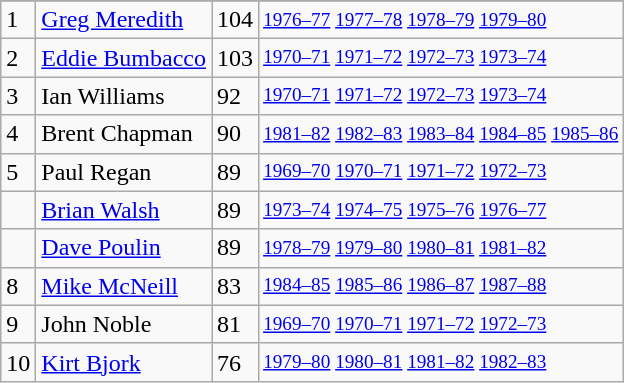<table class="wikitable">
<tr>
</tr>
<tr>
<td>1</td>
<td><a href='#'>Greg Meredith</a></td>
<td>104</td>
<td style="font-size:80%;"><a href='#'>1976–77</a> <a href='#'>1977–78</a> <a href='#'>1978–79</a> <a href='#'>1979–80</a></td>
</tr>
<tr>
<td>2</td>
<td><a href='#'>Eddie Bumbacco</a></td>
<td>103</td>
<td style="font-size:80%;"><a href='#'>1970–71</a> <a href='#'>1971–72</a> <a href='#'>1972–73</a> <a href='#'>1973–74</a></td>
</tr>
<tr>
<td>3</td>
<td>Ian Williams</td>
<td>92</td>
<td style="font-size:80%;"><a href='#'>1970–71</a> <a href='#'>1971–72</a> <a href='#'>1972–73</a> <a href='#'>1973–74</a></td>
</tr>
<tr>
<td>4</td>
<td>Brent Chapman</td>
<td>90</td>
<td style="font-size:80%;"><a href='#'>1981–82</a> <a href='#'>1982–83</a> <a href='#'>1983–84</a> <a href='#'>1984–85</a> <a href='#'>1985–86</a></td>
</tr>
<tr>
<td>5</td>
<td>Paul Regan</td>
<td>89</td>
<td style="font-size:80%;"><a href='#'>1969–70</a> <a href='#'>1970–71</a> <a href='#'>1971–72</a> <a href='#'>1972–73</a></td>
</tr>
<tr>
<td></td>
<td><a href='#'>Brian Walsh</a></td>
<td>89</td>
<td style="font-size:80%;"><a href='#'>1973–74</a> <a href='#'>1974–75</a> <a href='#'>1975–76</a> <a href='#'>1976–77</a></td>
</tr>
<tr>
<td></td>
<td><a href='#'>Dave Poulin</a></td>
<td>89</td>
<td style="font-size:80%;"><a href='#'>1978–79</a> <a href='#'>1979–80</a> <a href='#'>1980–81</a> <a href='#'>1981–82</a></td>
</tr>
<tr>
<td>8</td>
<td><a href='#'>Mike McNeill</a></td>
<td>83</td>
<td style="font-size:80%;"><a href='#'>1984–85</a> <a href='#'>1985–86</a> <a href='#'>1986–87</a> <a href='#'>1987–88</a></td>
</tr>
<tr>
<td>9</td>
<td>John Noble</td>
<td>81</td>
<td style="font-size:80%;"><a href='#'>1969–70</a> <a href='#'>1970–71</a> <a href='#'>1971–72</a> <a href='#'>1972–73</a></td>
</tr>
<tr>
<td>10</td>
<td><a href='#'>Kirt Bjork</a></td>
<td>76</td>
<td style="font-size:80%;"><a href='#'>1979–80</a> <a href='#'>1980–81</a> <a href='#'>1981–82</a> <a href='#'>1982–83</a></td>
</tr>
</table>
